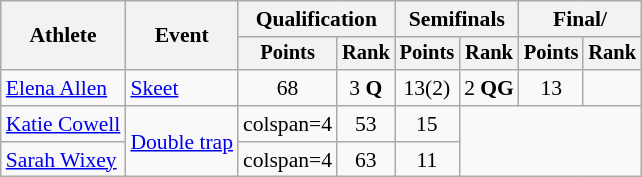<table class="wikitable" style="font-size:90%;">
<tr>
<th rowspan=2>Athlete</th>
<th rowspan=2>Event</th>
<th colspan=2>Qualification</th>
<th colspan=2>Semifinals</th>
<th colspan=2>Final/</th>
</tr>
<tr style="font-size:95%">
<th>Points</th>
<th>Rank</th>
<th>Points</th>
<th>Rank</th>
<th>Points</th>
<th>Rank</th>
</tr>
<tr align=center>
<td align=left><a href='#'>Elena Allen</a></td>
<td align=left><a href='#'>Skeet</a></td>
<td>68</td>
<td>3 <strong>Q</strong></td>
<td>13(2)</td>
<td>2 <strong>QG</strong></td>
<td>13</td>
<td></td>
</tr>
<tr align=center>
<td align=left><a href='#'>Katie Cowell</a></td>
<td align=left rowspan=2><a href='#'>Double trap</a></td>
<td>colspan=4 </td>
<td>53</td>
<td>15</td>
</tr>
<tr align=center>
<td align=left><a href='#'>Sarah Wixey</a></td>
<td>colspan=4 </td>
<td>63</td>
<td>11</td>
</tr>
</table>
